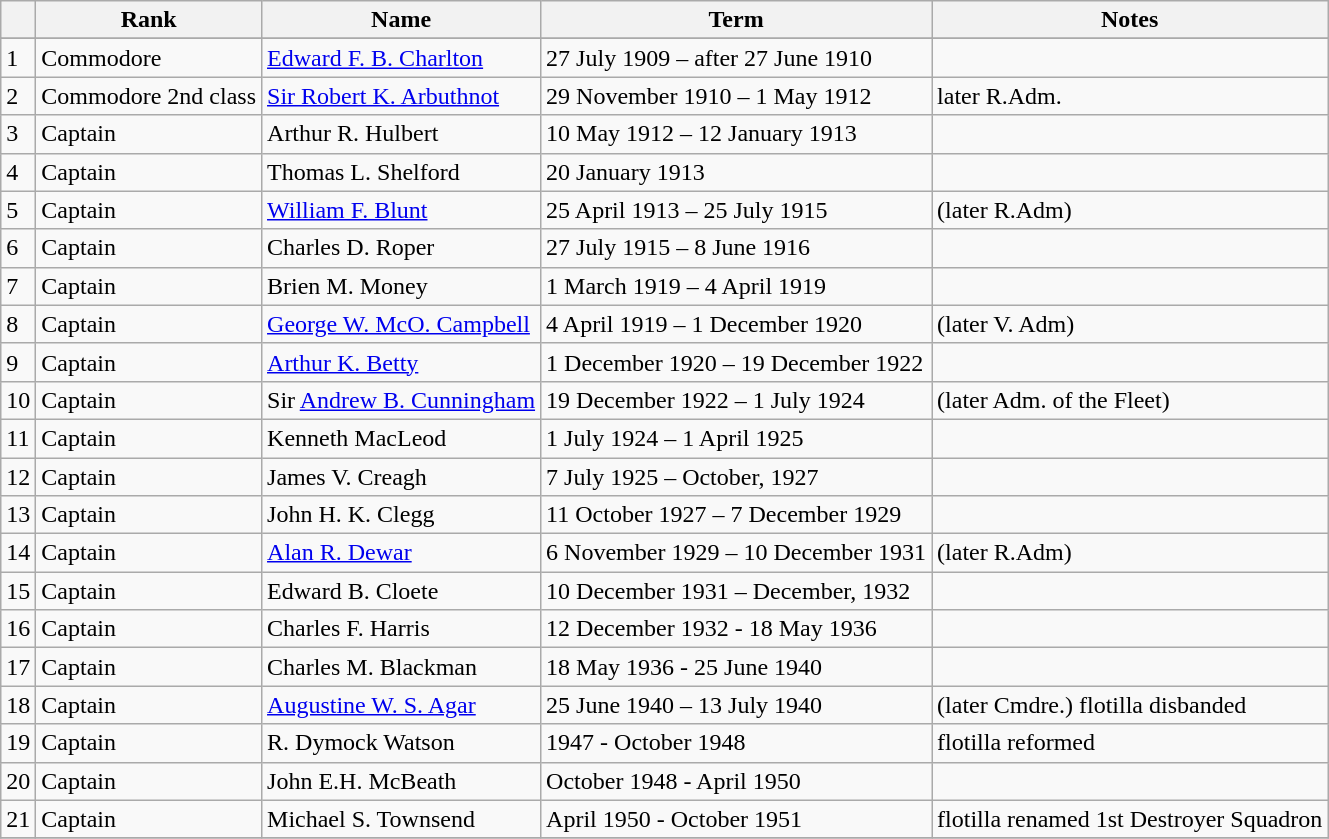<table class="wikitable">
<tr>
<th></th>
<th>Rank</th>
<th>Name</th>
<th>Term</th>
<th>Notes</th>
</tr>
<tr>
</tr>
<tr>
<td>1</td>
<td>Commodore</td>
<td><a href='#'>Edward F. B. Charlton</a></td>
<td>27 July 1909 – after 27 June 1910</td>
<td></td>
</tr>
<tr>
<td>2</td>
<td>Commodore 2nd class</td>
<td><a href='#'>Sir Robert K. Arbuthnot</a></td>
<td>29 November 1910 – 1 May 1912</td>
<td>later R.Adm.</td>
</tr>
<tr>
<td>3</td>
<td>Captain</td>
<td>Arthur R. Hulbert</td>
<td>10 May 1912 – 12 January 1913</td>
<td></td>
</tr>
<tr>
<td>4</td>
<td>Captain</td>
<td>Thomas L. Shelford</td>
<td>20 January 1913</td>
<td></td>
</tr>
<tr>
<td>5</td>
<td>Captain</td>
<td><a href='#'>William F. Blunt</a></td>
<td>25 April 1913  – 25 July 1915</td>
<td>(later R.Adm)</td>
</tr>
<tr>
<td>6</td>
<td>Captain</td>
<td>Charles D. Roper</td>
<td>27 July 1915  – 8 June 1916</td>
<td></td>
</tr>
<tr>
<td>7</td>
<td>Captain</td>
<td>Brien M. Money</td>
<td>1 March 1919  – 4 April 1919</td>
<td></td>
</tr>
<tr>
<td>8</td>
<td>Captain</td>
<td><a href='#'>George W. McO. Campbell</a></td>
<td>4 April 1919  – 1 December 1920</td>
<td>(later V. Adm)</td>
</tr>
<tr>
<td>9</td>
<td>Captain</td>
<td><a href='#'>Arthur K. Betty</a></td>
<td>1 December 1920  – 19 December 1922</td>
<td></td>
</tr>
<tr>
<td>10</td>
<td>Captain</td>
<td>Sir <a href='#'>Andrew B. Cunningham</a></td>
<td>19 December 1922  – 1 July 1924</td>
<td>(later Adm. of the Fleet)</td>
</tr>
<tr>
<td>11</td>
<td>Captain</td>
<td>Kenneth MacLeod</td>
<td>1 July 1924  – 1 April 1925</td>
<td></td>
</tr>
<tr>
<td>12</td>
<td>Captain</td>
<td>James V. Creagh</td>
<td>7 July 1925  – October, 1927</td>
<td></td>
</tr>
<tr>
<td>13</td>
<td>Captain</td>
<td>John H. K. Clegg</td>
<td>11 October 1927  – 7 December 1929</td>
<td></td>
</tr>
<tr>
<td>14</td>
<td>Captain</td>
<td><a href='#'>Alan R. Dewar</a></td>
<td>6 November 1929  – 10 December 1931</td>
<td>(later R.Adm)</td>
</tr>
<tr>
<td>15</td>
<td>Captain</td>
<td>Edward B. Cloete</td>
<td>10 December 1931  – December, 1932</td>
<td></td>
</tr>
<tr>
<td>16</td>
<td>Captain</td>
<td>Charles F. Harris</td>
<td>12 December 1932 - 18 May 1936</td>
<td></td>
</tr>
<tr>
<td>17</td>
<td>Captain</td>
<td>Charles M. Blackman</td>
<td>18 May 1936 - 25 June 1940</td>
<td></td>
</tr>
<tr>
<td>18</td>
<td>Captain</td>
<td><a href='#'>Augustine W. S. Agar</a></td>
<td>25 June 1940 – 13 July 1940</td>
<td>(later Cmdre.) flotilla disbanded</td>
</tr>
<tr>
<td>19</td>
<td>Captain</td>
<td>R. Dymock Watson</td>
<td>1947 - October 1948</td>
<td>flotilla reformed</td>
</tr>
<tr>
<td>20</td>
<td>Captain</td>
<td>John E.H. McBeath</td>
<td>October 1948 - April 1950</td>
<td></td>
</tr>
<tr>
<td>21</td>
<td>Captain</td>
<td>Michael S. Townsend</td>
<td>April 1950 - October 1951</td>
<td>flotilla renamed 1st Destroyer Squadron</td>
</tr>
<tr>
</tr>
</table>
